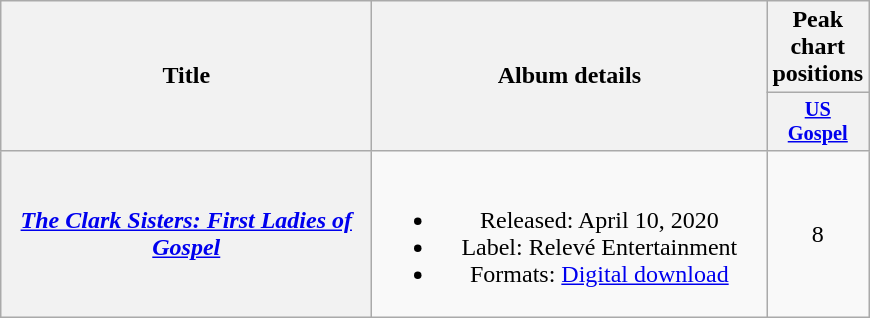<table class="wikitable plainrowheaders" style="text-align:center;" border="1">
<tr>
<th scope="col" rowspan="2" style="width:15em;">Title</th>
<th scope="col" rowspan="2" style="width:16em;">Album details</th>
<th scope="col" colspan="1">Peak chart positions</th>
</tr>
<tr>
<th scope="col" style="width:4em;font-size:85%;"><a href='#'>US<br>Gospel</a><br></th>
</tr>
<tr>
<th scope="row"><em><a href='#'>The Clark Sisters: First Ladies of Gospel</a></em></th>
<td><br><ul><li>Released: April 10, 2020</li><li>Label: Relevé Entertainment</li><li>Formats: <a href='#'>Digital download</a></li></ul></td>
<td>8</td>
</tr>
</table>
